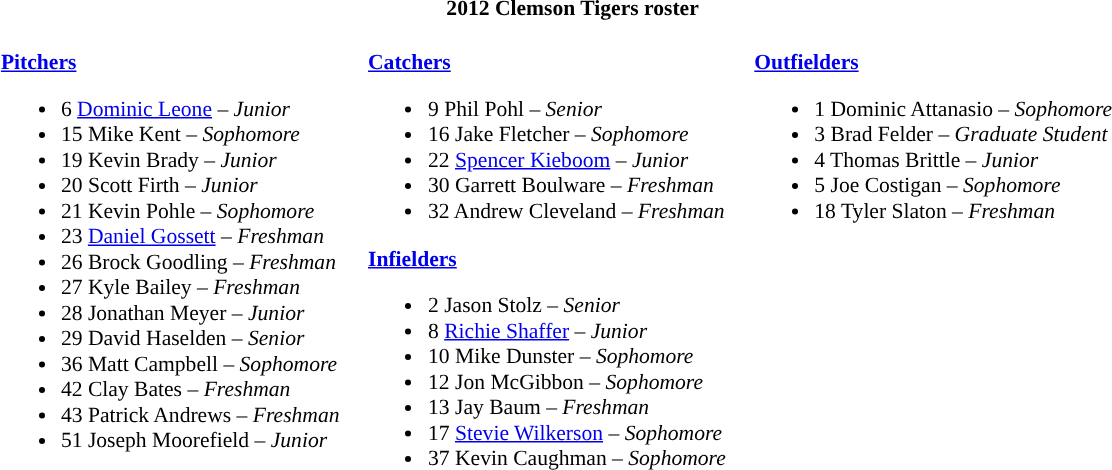<table class="toccolours" style="border-collapse:collapse; font-size:90%;">
<tr>
<th colspan="9">2012 Clemson Tigers roster</th>
</tr>
<tr>
</tr>
<tr>
<td width="03"> </td>
<td valign="top"><br><strong><a href='#'>Pitchers</a></strong><ul><li>6 <a href='#'>Dominic Leone</a> – <em>Junior</em></li><li>15 Mike Kent – <em> Sophomore</em></li><li>19 Kevin Brady – <em> Junior</em></li><li>20 Scott Firth – <em>Junior</em></li><li>21 Kevin Pohle – <em>Sophomore</em></li><li>23 <a href='#'>Daniel Gossett</a> – <em>Freshman</em></li><li>26 Brock Goodling – <em>Freshman</em></li><li>27 Kyle Bailey – <em>Freshman</em></li><li>28 Jonathan Meyer – <em>Junior</em></li><li>29 David Haselden – <em>Senior</em></li><li>36 Matt Campbell – <em>Sophomore</em></li><li>42 Clay Bates – <em> Freshman</em></li><li>43 Patrick Andrews – <em>Freshman</em></li><li>51 Joseph Moorefield – <em> Junior</em></li></ul></td>
<td width="15"> </td>
<td valign="top"><br><strong><a href='#'>Catchers</a></strong><ul><li>9 Phil Pohl – <em>Senior</em></li><li>16 Jake Fletcher – <em>Sophomore</em></li><li>22 <a href='#'>Spencer Kieboom</a> – <em>Junior</em></li><li>30 Garrett Boulware – <em>Freshman</em></li><li>32 Andrew Cleveland – <em>Freshman</em></li></ul><strong><a href='#'>Infielders</a></strong><ul><li>2 Jason Stolz – <em>Senior</em></li><li>8 <a href='#'>Richie Shaffer</a> – <em>Junior</em></li><li>10 Mike Dunster – <em>Sophomore</em></li><li>12 Jon McGibbon – <em>Sophomore</em></li><li>13 Jay Baum – <em>Freshman</em></li><li>17 <a href='#'>Stevie Wilkerson</a> – <em>Sophomore</em></li><li>37 Kevin Caughman – <em> Sophomore</em></li></ul></td>
<td width="15"> </td>
<td valign="top"><br><strong><a href='#'>Outfielders</a></strong><ul><li>1 Dominic Attanasio – <em>Sophomore</em></li><li>3 Brad Felder – <em>Graduate Student</em></li><li>4 Thomas Brittle – <em> Junior</em></li><li>5 Joe Costigan – <em>Sophomore</em></li><li>18 Tyler Slaton – <em>Freshman</em></li></ul></td>
<td width="25"> </td>
</tr>
</table>
